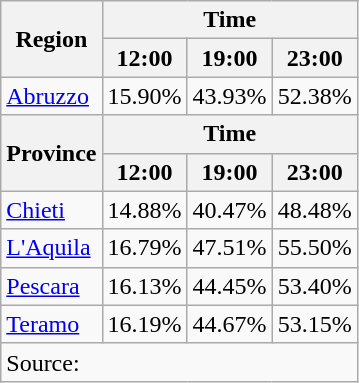<table class="wikitable" style=text-align:left>
<tr>
<th rowspan=2>Region</th>
<th colspan=3>Time</th>
</tr>
<tr>
<th>12:00</th>
<th>19:00</th>
<th>23:00</th>
</tr>
<tr>
<td><a href='#'>Abruzzo</a></td>
<td>15.90%</td>
<td>43.93%</td>
<td>52.38%</td>
</tr>
<tr>
<th rowspan="2">Province</th>
<th colspan="3">Time</th>
</tr>
<tr>
<th>12:00</th>
<th>19:00</th>
<th>23:00</th>
</tr>
<tr>
<td><a href='#'>Chieti</a></td>
<td>14.88%</td>
<td>40.47%</td>
<td>48.48%</td>
</tr>
<tr>
<td><a href='#'>L'Aquila</a></td>
<td>16.79%</td>
<td>47.51%</td>
<td>55.50%</td>
</tr>
<tr>
<td><a href='#'>Pescara</a></td>
<td>16.13%</td>
<td>44.45%</td>
<td>53.40%</td>
</tr>
<tr>
<td><a href='#'>Teramo</a></td>
<td>16.19%</td>
<td>44.67%</td>
<td>53.15%</td>
</tr>
<tr>
<td colspan=4>Source: </td>
</tr>
</table>
